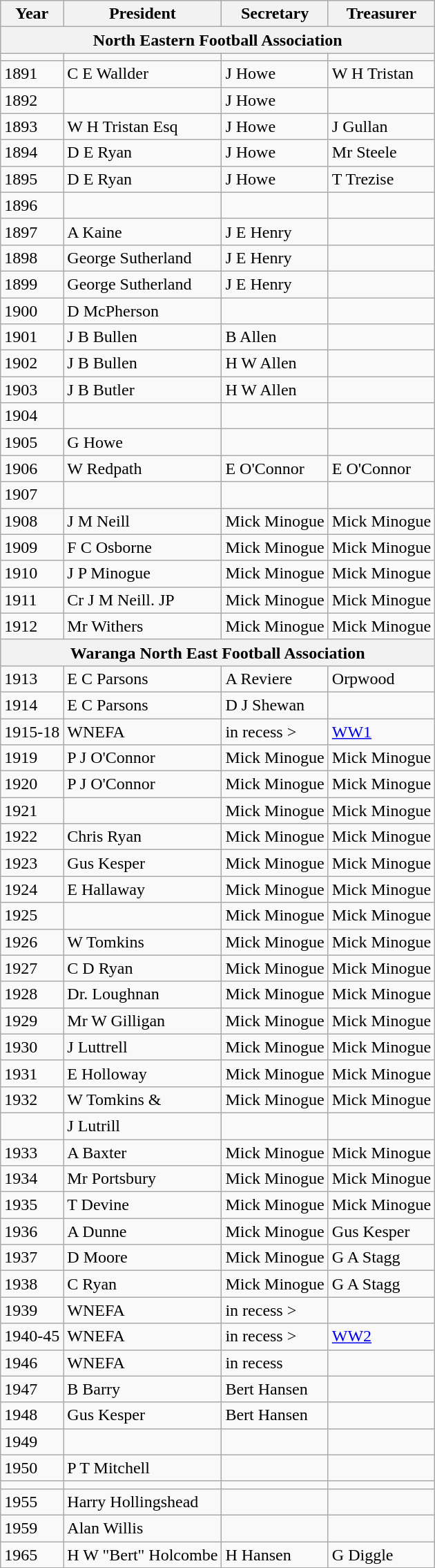<table class="wikitable collapsible collapsed">
<tr>
<th>Year</th>
<th>President</th>
<th>Secretary</th>
<th>Treasurer</th>
</tr>
<tr>
<th colspan=4>North Eastern Football Association</th>
</tr>
<tr>
<td></td>
<td></td>
<td></td>
<td></td>
</tr>
<tr>
<td>1891</td>
<td>C E Wallder</td>
<td>J Howe</td>
<td>W H Tristan</td>
</tr>
<tr>
<td>1892</td>
<td></td>
<td>J Howe</td>
<td></td>
</tr>
<tr>
<td>1893</td>
<td>W H Tristan Esq</td>
<td>J Howe</td>
<td>J Gullan</td>
</tr>
<tr>
<td>1894</td>
<td>D E Ryan</td>
<td>J Howe</td>
<td>Mr Steele</td>
</tr>
<tr>
<td>1895</td>
<td>D E Ryan</td>
<td>J Howe</td>
<td>T Trezise</td>
</tr>
<tr>
<td>1896</td>
<td></td>
<td></td>
<td></td>
</tr>
<tr>
<td>1897</td>
<td>A Kaine</td>
<td>J E Henry</td>
<td></td>
</tr>
<tr>
<td>1898</td>
<td>George Sutherland</td>
<td>J E Henry</td>
<td></td>
</tr>
<tr>
<td>1899</td>
<td>George Sutherland</td>
<td>J E Henry</td>
<td></td>
</tr>
<tr>
<td>1900</td>
<td>D McPherson</td>
<td></td>
<td></td>
</tr>
<tr>
<td>1901</td>
<td>J B Bullen</td>
<td>B Allen</td>
<td></td>
</tr>
<tr>
<td>1902</td>
<td>J B Bullen</td>
<td>H W Allen</td>
<td></td>
</tr>
<tr>
<td>1903</td>
<td>J B Butler</td>
<td>H W Allen</td>
<td></td>
</tr>
<tr>
<td>1904</td>
<td></td>
<td></td>
<td></td>
</tr>
<tr>
<td>1905</td>
<td>G Howe</td>
<td></td>
<td></td>
</tr>
<tr>
<td>1906</td>
<td>W Redpath</td>
<td>E O'Connor</td>
<td>E O'Connor</td>
</tr>
<tr>
<td>1907</td>
<td></td>
<td></td>
<td></td>
</tr>
<tr>
<td>1908</td>
<td>J M Neill</td>
<td>Mick Minogue</td>
<td>Mick Minogue</td>
</tr>
<tr>
<td>1909</td>
<td>F C Osborne</td>
<td>Mick Minogue</td>
<td>Mick Minogue</td>
</tr>
<tr>
<td>1910</td>
<td>J P Minogue</td>
<td>Mick Minogue</td>
<td>Mick Minogue</td>
</tr>
<tr>
<td>1911</td>
<td>Cr J M Neill. JP</td>
<td>Mick Minogue</td>
<td>Mick Minogue</td>
</tr>
<tr>
<td>1912</td>
<td>Mr Withers</td>
<td>Mick Minogue</td>
<td>Mick Minogue</td>
</tr>
<tr>
<th colspan=4>Waranga North East Football Association</th>
</tr>
<tr>
<td>1913</td>
<td>E C Parsons</td>
<td>A Reviere</td>
<td>Orpwood</td>
</tr>
<tr>
<td>1914</td>
<td>E C Parsons</td>
<td>D J Shewan</td>
<td></td>
</tr>
<tr>
<td>1915-18</td>
<td>WNEFA</td>
<td>in recess ></td>
<td><a href='#'>WW1</a></td>
</tr>
<tr>
<td>1919</td>
<td>P J O'Connor</td>
<td>Mick Minogue</td>
<td>Mick Minogue</td>
</tr>
<tr>
<td>1920</td>
<td>P J O'Connor</td>
<td>Mick Minogue</td>
<td>Mick Minogue</td>
</tr>
<tr>
<td>1921</td>
<td></td>
<td>Mick Minogue</td>
<td>Mick Minogue</td>
</tr>
<tr>
<td>1922</td>
<td>Chris Ryan</td>
<td>Mick Minogue</td>
<td>Mick Minogue</td>
</tr>
<tr>
<td>1923</td>
<td>Gus Kesper</td>
<td>Mick Minogue</td>
<td>Mick Minogue</td>
</tr>
<tr>
<td>1924</td>
<td>E Hallaway</td>
<td>Mick Minogue</td>
<td>Mick Minogue</td>
</tr>
<tr>
<td>1925</td>
<td></td>
<td>Mick Minogue</td>
<td>Mick Minogue</td>
</tr>
<tr>
<td>1926</td>
<td>W Tomkins</td>
<td>Mick Minogue</td>
<td>Mick Minogue</td>
</tr>
<tr>
<td>1927</td>
<td>C D Ryan</td>
<td>Mick Minogue</td>
<td>Mick Minogue</td>
</tr>
<tr>
<td>1928</td>
<td>Dr. Loughnan</td>
<td>Mick Minogue</td>
<td>Mick Minogue</td>
</tr>
<tr>
<td>1929</td>
<td>Mr W Gilligan</td>
<td>Mick Minogue</td>
<td>Mick Minogue</td>
</tr>
<tr>
<td>1930</td>
<td>J Luttrell</td>
<td>Mick Minogue</td>
<td>Mick Minogue</td>
</tr>
<tr>
<td>1931</td>
<td>E Holloway</td>
<td>Mick Minogue</td>
<td>Mick Minogue</td>
</tr>
<tr>
<td>1932</td>
<td>W Tomkins &</td>
<td>Mick Minogue</td>
<td>Mick Minogue</td>
</tr>
<tr>
<td></td>
<td>J Lutrill</td>
<td></td>
<td></td>
</tr>
<tr>
<td>1933</td>
<td>A  Baxter</td>
<td>Mick Minogue</td>
<td>Mick Minogue</td>
</tr>
<tr>
<td>1934</td>
<td>Mr Portsbury</td>
<td>Mick Minogue</td>
<td>Mick Minogue</td>
</tr>
<tr>
<td>1935</td>
<td>T Devine</td>
<td>Mick Minogue</td>
<td>Mick Minogue</td>
</tr>
<tr>
<td>1936</td>
<td>A Dunne</td>
<td>Mick Minogue</td>
<td>Gus Kesper</td>
</tr>
<tr>
<td>1937</td>
<td>D Moore</td>
<td>Mick Minogue</td>
<td>G A Stagg</td>
</tr>
<tr>
<td>1938</td>
<td>C Ryan</td>
<td>Mick Minogue</td>
<td>G A Stagg</td>
</tr>
<tr>
<td>1939</td>
<td>WNEFA</td>
<td>in recess ></td>
<td></td>
</tr>
<tr>
<td>1940-45</td>
<td>WNEFA</td>
<td>in recess ></td>
<td><a href='#'>WW2</a></td>
</tr>
<tr>
<td>1946</td>
<td>WNEFA</td>
<td>in recess</td>
<td></td>
</tr>
<tr>
<td>1947</td>
<td>B Barry</td>
<td>Bert Hansen</td>
<td></td>
</tr>
<tr>
<td>1948</td>
<td>Gus Kesper</td>
<td>Bert Hansen</td>
<td></td>
</tr>
<tr>
<td>1949</td>
<td></td>
<td></td>
<td></td>
</tr>
<tr>
<td>1950</td>
<td>P T Mitchell</td>
<td></td>
<td></td>
</tr>
<tr>
<td></td>
<td></td>
<td></td>
<td></td>
</tr>
<tr>
<td>1955</td>
<td>Harry Hollingshead</td>
<td></td>
<td></td>
</tr>
<tr>
<td>1959</td>
<td>Alan Willis</td>
<td></td>
<td></td>
</tr>
<tr>
<td>1965</td>
<td>H W "Bert" Holcombe</td>
<td>H Hansen</td>
<td>G Diggle</td>
</tr>
<tr>
</tr>
</table>
